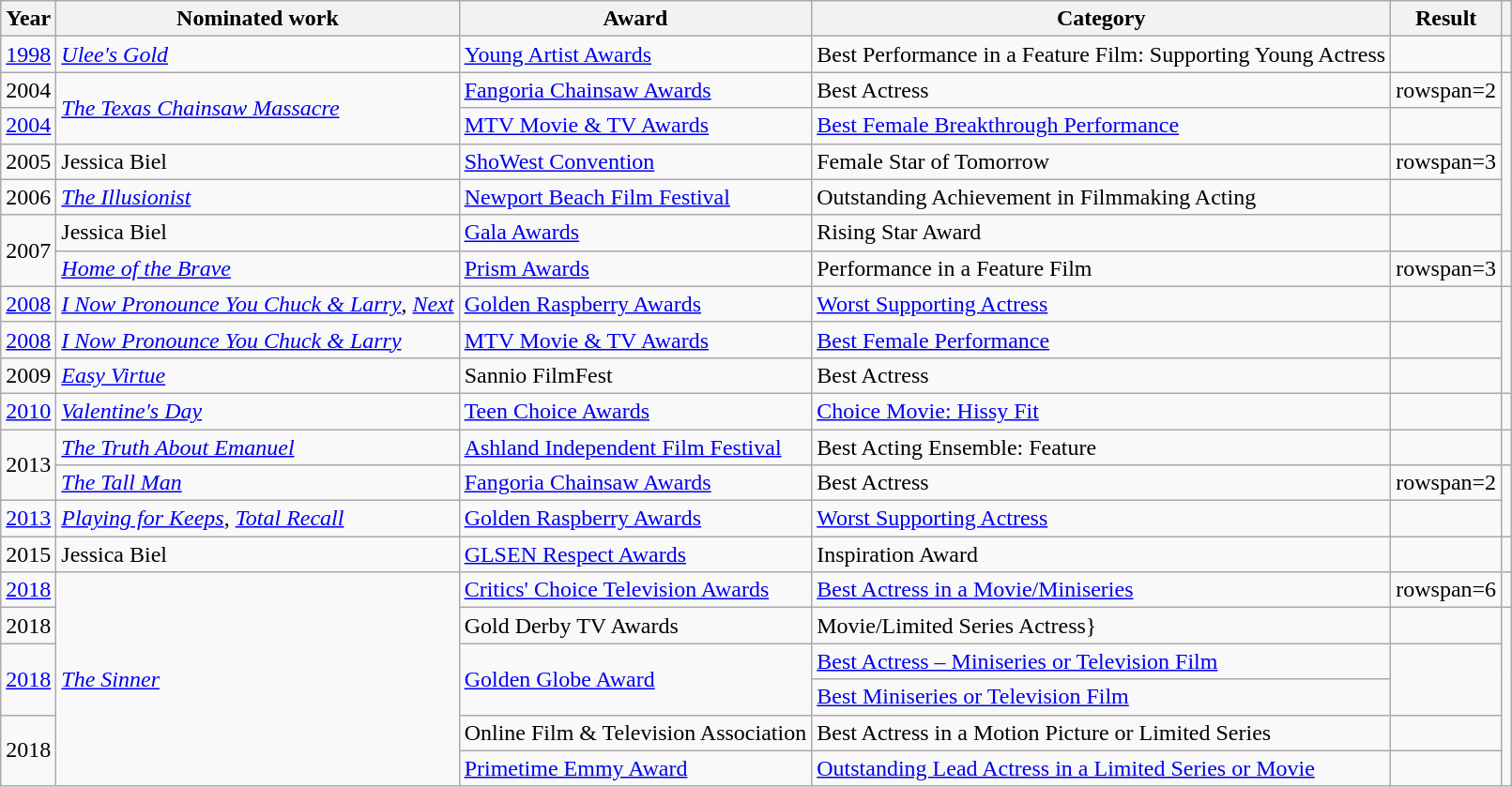<table class="wikitable sortable sticky-header">
<tr>
<th scope="col">Year</th>
<th scope="col">Nominated work</th>
<th scope="col">Award</th>
<th scope="col">Category</th>
<th scope="col">Result</th>
<th scope="col" class="unsortable"></th>
</tr>
<tr>
<td><a href='#'>1998</a></td>
<td><em><a href='#'>Ulee's Gold</a></em></td>
<td><a href='#'>Young Artist Awards</a></td>
<td>Best Performance in a Feature Film: Supporting Young Actress</td>
<td></td>
<td></td>
</tr>
<tr>
<td>2004</td>
<td rowspan=2><em><a href='#'>The Texas Chainsaw Massacre</a></em></td>
<td><a href='#'>Fangoria Chainsaw Awards</a></td>
<td>Best Actress</td>
<td>rowspan=2 </td>
</tr>
<tr>
<td><a href='#'>2004</a></td>
<td><a href='#'>MTV Movie & TV Awards</a></td>
<td><a href='#'>Best Female Breakthrough Performance</a></td>
<td></td>
</tr>
<tr>
<td>2005</td>
<td>Jessica Biel</td>
<td><a href='#'>ShoWest Convention</a></td>
<td>Female Star of Tomorrow</td>
<td>rowspan=3 </td>
</tr>
<tr>
<td>2006</td>
<td><em><a href='#'>The Illusionist</a></em></td>
<td><a href='#'>Newport Beach Film Festival</a></td>
<td>Outstanding Achievement in Filmmaking Acting</td>
<td></td>
</tr>
<tr>
<td rowspan=2>2007</td>
<td>Jessica Biel</td>
<td><a href='#'>Gala Awards</a></td>
<td>Rising Star Award</td>
<td></td>
</tr>
<tr>
<td><em><a href='#'>Home of the Brave</a></em></td>
<td><a href='#'>Prism Awards</a></td>
<td>Performance in a Feature Film</td>
<td>rowspan=3 </td>
<td></td>
</tr>
<tr>
<td><a href='#'>2008</a></td>
<td><em><a href='#'>I Now Pronounce You Chuck & Larry</a></em>, <em><a href='#'>Next</a></em></td>
<td><a href='#'>Golden Raspberry Awards</a></td>
<td><a href='#'>Worst Supporting Actress</a></td>
<td></td>
</tr>
<tr>
<td><a href='#'>2008</a></td>
<td><em><a href='#'>I Now Pronounce You Chuck & Larry</a></em></td>
<td><a href='#'>MTV Movie & TV Awards</a></td>
<td><a href='#'>Best Female Performance</a></td>
<td></td>
</tr>
<tr>
<td>2009</td>
<td><em><a href='#'>Easy Virtue</a></em></td>
<td>Sannio FilmFest</td>
<td>Best Actress</td>
<td></td>
</tr>
<tr>
<td><a href='#'>2010</a></td>
<td><em><a href='#'>Valentine's Day</a></em></td>
<td><a href='#'>Teen Choice Awards</a></td>
<td><a href='#'>Choice Movie: Hissy Fit</a></td>
<td></td>
<td></td>
</tr>
<tr>
<td rowspan=2>2013</td>
<td><em><a href='#'>The Truth About Emanuel</a></em></td>
<td><a href='#'>Ashland Independent Film Festival</a></td>
<td>Best Acting Ensemble: Feature</td>
<td></td>
<td></td>
</tr>
<tr>
<td><em><a href='#'>The Tall Man</a></em></td>
<td><a href='#'>Fangoria Chainsaw Awards</a></td>
<td>Best Actress</td>
<td>rowspan=2 </td>
</tr>
<tr>
<td><a href='#'>2013</a></td>
<td><em><a href='#'>Playing for Keeps</a></em>, <em><a href='#'>Total Recall</a></em></td>
<td><a href='#'>Golden Raspberry Awards</a></td>
<td><a href='#'>Worst Supporting Actress</a></td>
<td></td>
</tr>
<tr>
<td>2015</td>
<td>Jessica Biel</td>
<td><a href='#'>GLSEN Respect Awards</a></td>
<td>Inspiration Award</td>
<td></td>
<td></td>
</tr>
<tr>
<td><a href='#'>2018</a></td>
<td rowspan=6><em><a href='#'>The Sinner</a></em></td>
<td><a href='#'>Critics' Choice Television Awards</a></td>
<td><a href='#'>Best Actress in a Movie/Miniseries</a></td>
<td>rowspan=6 </td>
<td></td>
</tr>
<tr>
<td>2018</td>
<td>Gold Derby TV Awards</td>
<td>Movie/Limited Series Actress}</td>
<td></td>
</tr>
<tr>
<td rowspan=2><a href='#'>2018</a></td>
<td rowspan=2><a href='#'>Golden Globe Award</a></td>
<td><a href='#'>Best Actress – Miniseries or Television Film</a></td>
<td rowspan=2></td>
</tr>
<tr>
<td><a href='#'>Best Miniseries or Television Film</a></td>
</tr>
<tr>
<td rowspan=2>2018</td>
<td>Online Film & Television Association</td>
<td>Best Actress in a Motion Picture or Limited Series</td>
<td></td>
</tr>
<tr>
<td><a href='#'>Primetime Emmy Award</a></td>
<td><a href='#'>Outstanding Lead Actress in a Limited Series or Movie</a></td>
<td></td>
</tr>
</table>
